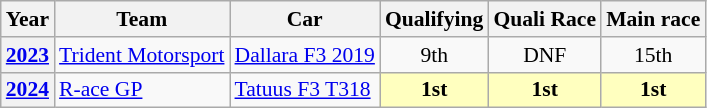<table class="wikitable" style="text-align:center; font-size:90%;">
<tr>
<th>Year</th>
<th>Team</th>
<th>Car</th>
<th>Qualifying</th>
<th>Quali Race</th>
<th>Main race</th>
</tr>
<tr>
<th><a href='#'>2023</a></th>
<td style="text-align:left;"> <a href='#'>Trident Motorsport</a></td>
<td style="text-align:left;"><a href='#'>Dallara F3 2019</a></td>
<td>9th</td>
<td>DNF</td>
<td>15th</td>
</tr>
<tr>
<th><a href='#'>2024</a></th>
<td style="text-align:left;"> <a href='#'>R-ace GP</a></td>
<td style="text-align:left;"><a href='#'>Tatuus F3 T318</a></td>
<td style="background:#FFFFBF;"><strong>1st</strong></td>
<td style="background:#FFFFBF;"><strong>1st</strong></td>
<td style="background:#FFFFBF;"><strong>1st</strong></td>
</tr>
</table>
